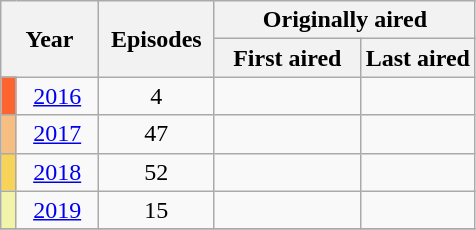<table class="wikitable" style="text-align: center;">
<tr>
<th style="padding: 0 16px;" colspan="2" rowspan="2">Year</th>
<th style="padding: 0 8px;" rowspan="2">Episodes</th>
<th colspan="2">Originally aired</th>
</tr>
<tr>
<th style="padding: 0 12px;">First aired</th>
<th>Last aired</th>
</tr>
<tr>
<td style="background:#FE642E; height:10px;"></td>
<td><a href='#'>2016</a></td>
<td>4</td>
<td></td>
<td></td>
</tr>
<tr>
<td style="background:#F7BE81; height:10px;"></td>
<td><a href='#'>2017</a></td>
<td>47</td>
<td></td>
<td></td>
</tr>
<tr>
<td style="background:#F7D358; height:10px;"></td>
<td><a href='#'>2018</a></td>
<td>52</td>
<td></td>
<td></td>
</tr>
<tr>
<td style="background:#F2F5A9; height:10px;"></td>
<td><a href='#'>2019</a></td>
<td>15</td>
<td></td>
<td></td>
</tr>
<tr>
</tr>
</table>
